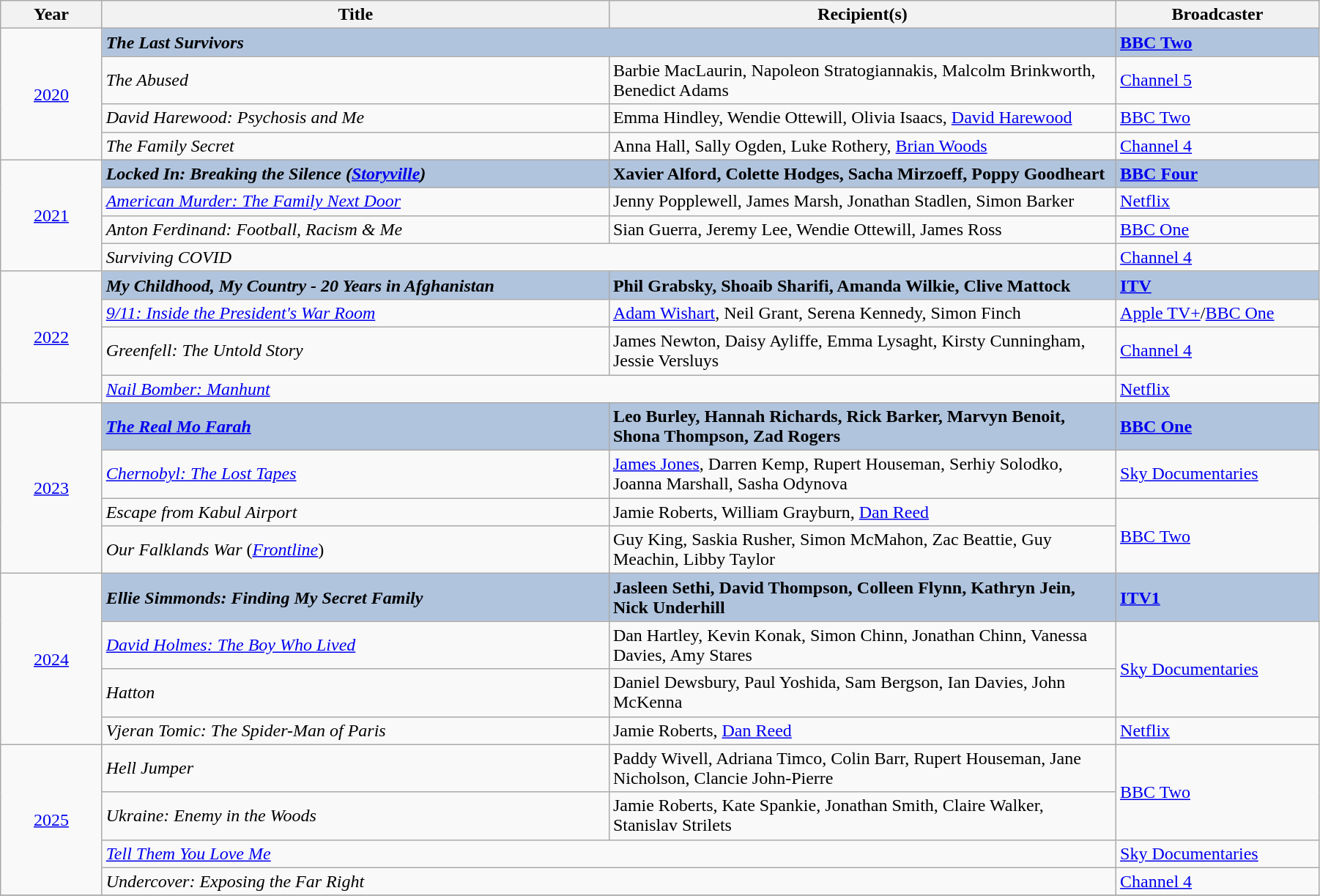<table class="wikitable" width="95%">
<tr>
<th width=5%>Year</th>
<th width=25%>Title</th>
<th width=25%><strong>Recipient(s)</strong></th>
<th width=10%><strong>Broadcaster</strong></th>
</tr>
<tr>
<td rowspan="4" style="text-align:center;"><a href='#'>2020</a><br></td>
<td colspan="2" style="background:#B0C4DE;"><strong><em>The Last Survivors</em></strong></td>
<td style="background:#B0C4DE;"><strong><a href='#'>BBC Two</a></strong></td>
</tr>
<tr>
<td><em>The Abused</em></td>
<td>Barbie MacLaurin, Napoleon Stratogiannakis, Malcolm Brinkworth, Benedict Adams</td>
<td><a href='#'>Channel 5</a></td>
</tr>
<tr>
<td><em>David Harewood: Psychosis and Me</em></td>
<td>Emma Hindley, Wendie Ottewill, Olivia Isaacs, <a href='#'>David Harewood</a></td>
<td><a href='#'>BBC Two</a></td>
</tr>
<tr>
<td><em>The Family Secret</em></td>
<td>Anna Hall, Sally Ogden, Luke Rothery, <a href='#'>Brian Woods</a></td>
<td><a href='#'>Channel 4</a></td>
</tr>
<tr>
<td rowspan="4" style="text-align:center;"><a href='#'>2021</a><br></td>
<td style="background:#B0C4DE;"><strong><em>Locked In: Breaking the Silence (<a href='#'>Storyville</a>)</em></strong></td>
<td style="background:#B0C4DE;"><strong>Xavier Alford, Colette Hodges, Sacha Mirzoeff, Poppy Goodheart</strong></td>
<td style="background:#B0C4DE;"><strong><a href='#'>BBC Four</a></strong></td>
</tr>
<tr>
<td><em><a href='#'>American Murder: The Family Next Door</a></em></td>
<td>Jenny Popplewell, James Marsh, Jonathan Stadlen, Simon Barker</td>
<td><a href='#'>Netflix</a></td>
</tr>
<tr>
<td><em>Anton Ferdinand: Football, Racism & Me</em></td>
<td>Sian Guerra, Jeremy Lee, Wendie Ottewill, James Ross</td>
<td><a href='#'>BBC One</a></td>
</tr>
<tr>
<td colspan="2"><em>Surviving COVID</em></td>
<td><a href='#'>Channel 4</a></td>
</tr>
<tr>
<td rowspan="4" style="text-align:center;"><a href='#'>2022</a><br></td>
<td style="background:#B0C4DE;"><strong><em>My Childhood, My Country - 20 Years in Afghanistan</em></strong></td>
<td style="background:#B0C4DE;"><strong>Phil Grabsky, Shoaib Sharifi, Amanda Wilkie, Clive Mattock</strong></td>
<td style="background:#B0C4DE;"><strong><a href='#'>ITV</a></strong></td>
</tr>
<tr>
<td><em><a href='#'>9/11: Inside the President's War Room</a></em></td>
<td><a href='#'>Adam Wishart</a>, Neil Grant, Serena Kennedy, Simon Finch</td>
<td><a href='#'>Apple TV+</a>/<a href='#'>BBC One</a></td>
</tr>
<tr>
<td><em>Greenfell: The Untold Story</em></td>
<td>James Newton, Daisy Ayliffe, Emma Lysaght, Kirsty Cunningham, Jessie Versluys</td>
<td><a href='#'>Channel 4</a></td>
</tr>
<tr>
<td colspan="2"><em><a href='#'>Nail Bomber: Manhunt</a></em></td>
<td><a href='#'>Netflix</a></td>
</tr>
<tr>
<td rowspan="4" style="text-align:center;"><a href='#'>2023</a><br></td>
<td style="background:#B0C4DE;"><strong><em><a href='#'>The Real Mo Farah</a></em></strong></td>
<td style="background:#B0C4DE;"><strong>Leo Burley, Hannah Richards, Rick Barker, Marvyn Benoit, Shona Thompson, Zad Rogers</strong></td>
<td style="background:#B0C4DE;"><strong><a href='#'>BBC One</a></strong></td>
</tr>
<tr>
<td><em><a href='#'>Chernobyl: The Lost Tapes</a></em></td>
<td><a href='#'>James Jones</a>, Darren Kemp, Rupert Houseman, Serhiy Solodko, Joanna Marshall, Sasha Odynova</td>
<td><a href='#'>Sky Documentaries</a></td>
</tr>
<tr>
<td><em>Escape from Kabul Airport</em></td>
<td>Jamie Roberts, William Grayburn, <a href='#'>Dan Reed</a></td>
<td rowspan="2"><a href='#'>BBC Two</a></td>
</tr>
<tr>
<td><em>Our Falklands War</em> (<em><a href='#'>Frontline</a></em>)</td>
<td>Guy King, Saskia Rusher, Simon McMahon, Zac Beattie, Guy Meachin, Libby Taylor</td>
</tr>
<tr>
<td rowspan="4" style="text-align:center;"><a href='#'>2024</a><br></td>
<td style="background:#B0C4DE;"><strong><em>Ellie Simmonds: Finding My Secret Family</em></strong></td>
<td style="background:#B0C4DE;"><strong>Jasleen Sethi, David Thompson, Colleen Flynn, Kathryn Jein, Nick Underhill</strong></td>
<td style="background:#B0C4DE;"><strong><a href='#'>ITV1</a></strong></td>
</tr>
<tr>
<td><em><a href='#'>David Holmes: The Boy Who Lived</a></em></td>
<td>Dan Hartley, Kevin Konak, Simon Chinn, Jonathan Chinn, Vanessa Davies, Amy Stares</td>
<td rowspan="2"><a href='#'>Sky Documentaries</a></td>
</tr>
<tr>
<td><em>Hatton</em></td>
<td>Daniel Dewsbury, Paul Yoshida, Sam Bergson, Ian Davies, John McKenna</td>
</tr>
<tr>
<td><em>Vjeran Tomic: The Spider-Man of Paris</em></td>
<td>Jamie Roberts, <a href='#'>Dan Reed</a></td>
<td><a href='#'>Netflix</a></td>
</tr>
<tr>
<td rowspan="4" style="text-align:center;"><a href='#'>2025</a><br></td>
<td><em>Hell Jumper</em></td>
<td>Paddy Wivell, Adriana Timco, Colin Barr, Rupert Houseman, Jane Nicholson, Clancie John-Pierre</td>
<td rowspan="2"><a href='#'>BBC Two</a></td>
</tr>
<tr>
<td><em>Ukraine: Enemy in the Woods</em></td>
<td>Jamie Roberts, Kate Spankie, Jonathan Smith, Claire Walker, Stanislav Strilets</td>
</tr>
<tr>
<td colspan="2"><em><a href='#'>Tell Them You Love Me</a></em></td>
<td><a href='#'>Sky Documentaries</a></td>
</tr>
<tr>
<td colspan="2"><em>Undercover: Exposing the Far Right</em></td>
<td><a href='#'>Channel 4</a></td>
</tr>
<tr>
</tr>
</table>
